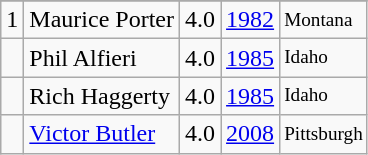<table class="wikitable">
<tr>
</tr>
<tr>
<td>1</td>
<td>Maurice Porter</td>
<td>4.0</td>
<td><a href='#'>1982</a></td>
<td style="font-size:80%;">Montana</td>
</tr>
<tr>
<td></td>
<td>Phil Alfieri</td>
<td>4.0</td>
<td><a href='#'>1985</a></td>
<td style="font-size:80%;">Idaho</td>
</tr>
<tr>
<td></td>
<td>Rich Haggerty</td>
<td>4.0</td>
<td><a href='#'>1985</a></td>
<td style="font-size:80%;">Idaho</td>
</tr>
<tr>
<td></td>
<td><a href='#'>Victor Butler</a></td>
<td>4.0</td>
<td><a href='#'>2008</a></td>
<td style="font-size:80%;">Pittsburgh</td>
</tr>
</table>
